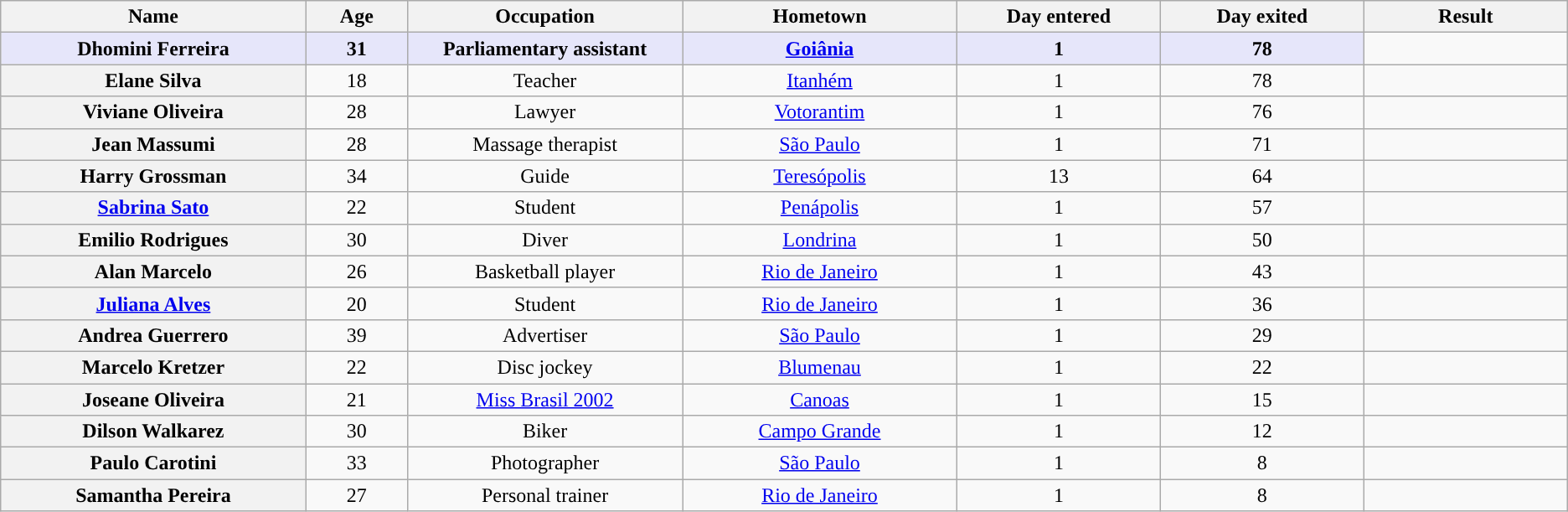<table class="wikitable sortable" style="text-align:center;">
<tr>
<th scope="col" width="15.0%">Name</th>
<th scope="col" width="05.0%">Age</th>
<th scope="col" width="13.5%">Occupation</th>
<th scope="col" width="13.5%">Hometown</th>
<th scope="col" width="10.0%">Day entered</th>
<th scope="col" width="10.0%">Day exited</th>
<th scope="col" width="10.0%">Result</th>
</tr>
<tr>
<td bgcolor="E6E6FA"><strong>Dhomini Ferreira</strong></td>
<td bgcolor="E6E6FA"><strong>31</strong></td>
<td bgcolor="E6E6FA"><strong>Parliamentary assistant</strong></td>
<td bgcolor="E6E6FA"><strong><a href='#'>Goiânia</a></strong></td>
<td bgcolor="E6E6FA"><strong>1</strong></td>
<td bgcolor="E6E6FA"><strong>78</strong></td>
<td></td>
</tr>
<tr>
<th>Elane Silva</th>
<td>18</td>
<td>Teacher</td>
<td><a href='#'>Itanhém</a></td>
<td>1</td>
<td>78</td>
<td></td>
</tr>
<tr>
<th>Viviane Oliveira</th>
<td>28</td>
<td>Lawyer</td>
<td><a href='#'>Votorantim</a></td>
<td>1</td>
<td>76</td>
<td></td>
</tr>
<tr>
<th>Jean Massumi</th>
<td>28</td>
<td>Massage therapist</td>
<td><a href='#'>São Paulo</a></td>
<td>1</td>
<td>71</td>
<td></td>
</tr>
<tr>
<th>Harry Grossman</th>
<td>34</td>
<td>Guide</td>
<td><a href='#'>Teresópolis</a></td>
<td>13</td>
<td>64</td>
<td></td>
</tr>
<tr>
<th><a href='#'>Sabrina Sato</a></th>
<td>22</td>
<td>Student</td>
<td><a href='#'>Penápolis</a></td>
<td>1</td>
<td>57</td>
<td></td>
</tr>
<tr>
<th>Emilio Rodrigues</th>
<td>30</td>
<td>Diver</td>
<td><a href='#'>Londrina</a></td>
<td>1</td>
<td>50</td>
<td></td>
</tr>
<tr>
<th>Alan Marcelo</th>
<td>26</td>
<td>Basketball player</td>
<td><a href='#'>Rio de Janeiro</a></td>
<td>1</td>
<td>43</td>
<td></td>
</tr>
<tr>
<th><a href='#'>Juliana Alves</a></th>
<td>20</td>
<td>Student</td>
<td><a href='#'>Rio de Janeiro</a></td>
<td>1</td>
<td>36</td>
<td></td>
</tr>
<tr>
<th>Andrea Guerrero</th>
<td>39</td>
<td>Advertiser</td>
<td><a href='#'>São Paulo</a></td>
<td>1</td>
<td>29</td>
<td></td>
</tr>
<tr>
<th>Marcelo Kretzer</th>
<td>22</td>
<td>Disc jockey</td>
<td><a href='#'>Blumenau</a></td>
<td>1</td>
<td>22</td>
<td></td>
</tr>
<tr>
<th>Joseane Oliveira</th>
<td>21</td>
<td><a href='#'>Miss Brasil 2002</a></td>
<td><a href='#'>Canoas</a></td>
<td>1</td>
<td>15</td>
<td></td>
</tr>
<tr>
<th>Dilson Walkarez</th>
<td>30</td>
<td>Biker</td>
<td><a href='#'>Campo Grande</a></td>
<td>1</td>
<td>12</td>
<td></td>
</tr>
<tr>
<th>Paulo Carotini</th>
<td>33</td>
<td>Photographer</td>
<td><a href='#'>São Paulo</a></td>
<td>1</td>
<td>8</td>
<td></td>
</tr>
<tr>
<th>Samantha Pereira</th>
<td>27</td>
<td>Personal trainer</td>
<td><a href='#'>Rio de Janeiro</a></td>
<td>1</td>
<td>8</td>
<td></td>
</tr>
</table>
